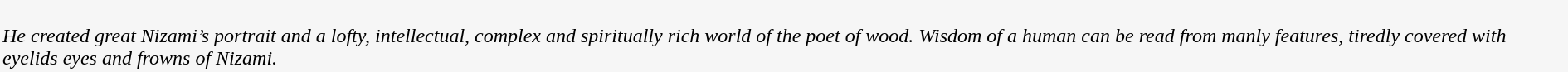<table border="0" cellpadding="2" cellspacing="2" align="center">
<tr>
<td width="50%" style="background:#f6f6f6;"><br><em>He created great Nizami’s portrait and a lofty, intellectual, complex and spiritually rich world of the poet of wood. Wisdom of a human can be read from manly features, tiredly covered with eyelids eyes and frowns of Nizami.</em></td>
</tr>
</table>
